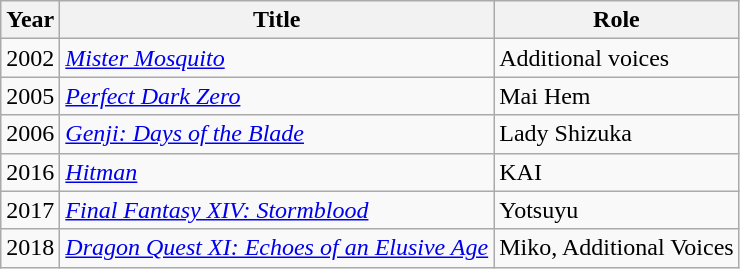<table class="wikitable sortable">
<tr>
<th>Year</th>
<th>Title</th>
<th>Role</th>
</tr>
<tr>
<td>2002</td>
<td><em><a href='#'>Mister Mosquito</a></em></td>
<td>Additional voices</td>
</tr>
<tr>
<td>2005</td>
<td><em><a href='#'>Perfect Dark Zero</a></em></td>
<td>Mai Hem</td>
</tr>
<tr>
<td>2006</td>
<td><em><a href='#'>Genji: Days of the Blade</a></em></td>
<td>Lady Shizuka</td>
</tr>
<tr>
<td>2016</td>
<td><em><a href='#'>Hitman</a></em></td>
<td>KAI</td>
</tr>
<tr>
<td>2017</td>
<td><em><a href='#'>Final Fantasy XIV: Stormblood</a></em></td>
<td>Yotsuyu</td>
</tr>
<tr>
<td>2018</td>
<td><em><a href='#'>Dragon Quest XI: Echoes of an Elusive Age</a></em></td>
<td>Miko, Additional Voices</td>
</tr>
</table>
